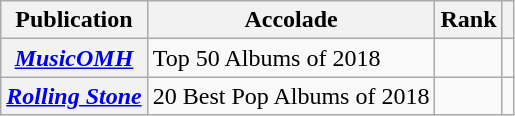<table class="wikitable sortable plainrowheaders">
<tr>
<th>Publication</th>
<th>Accolade</th>
<th>Rank</th>
<th class="unsortable"></th>
</tr>
<tr>
<th scope="row"><em><a href='#'>MusicOMH</a></em></th>
<td>Top 50 Albums of 2018</td>
<td></td>
<td></td>
</tr>
<tr>
<th scope="row"><em><a href='#'>Rolling Stone</a></em></th>
<td>20 Best Pop Albums of 2018</td>
<td></td>
<td></td>
</tr>
</table>
